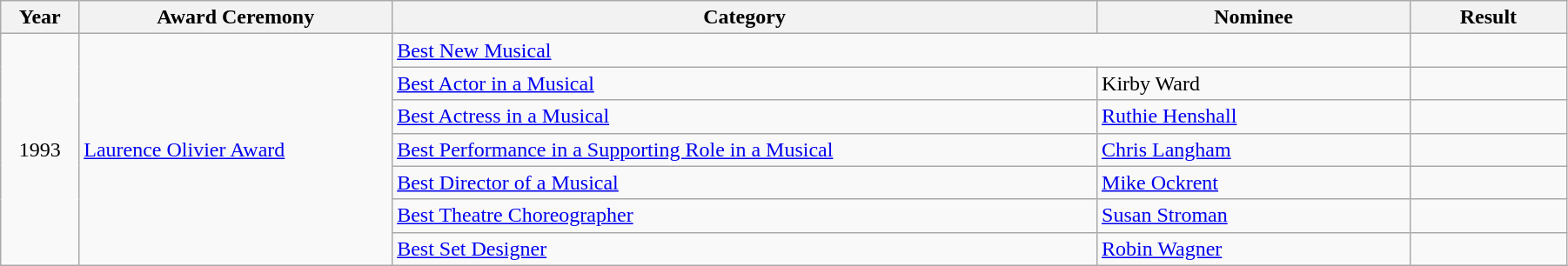<table class="wikitable" width="95%">
<tr>
<th width="5%">Year</th>
<th width="20%">Award Ceremony</th>
<th width="45%">Category</th>
<th width="20%">Nominee</th>
<th width="10%">Result</th>
</tr>
<tr>
<td rowspan="7" align="center">1993</td>
<td rowspan="7"><a href='#'>Laurence Olivier Award</a></td>
<td colspan="2"><a href='#'>Best New Musical</a></td>
<td></td>
</tr>
<tr>
<td><a href='#'>Best Actor in a Musical</a></td>
<td>Kirby Ward</td>
<td></td>
</tr>
<tr>
<td><a href='#'>Best Actress in a Musical</a></td>
<td><a href='#'>Ruthie Henshall</a></td>
<td></td>
</tr>
<tr>
<td><a href='#'>Best Performance in a Supporting Role in a Musical</a></td>
<td><a href='#'>Chris Langham</a></td>
<td></td>
</tr>
<tr>
<td><a href='#'>Best Director of a Musical</a></td>
<td><a href='#'>Mike Ockrent</a></td>
<td></td>
</tr>
<tr>
<td><a href='#'>Best Theatre Choreographer</a></td>
<td><a href='#'>Susan Stroman</a></td>
<td></td>
</tr>
<tr>
<td><a href='#'>Best Set Designer</a></td>
<td><a href='#'>Robin Wagner</a></td>
<td></td>
</tr>
</table>
